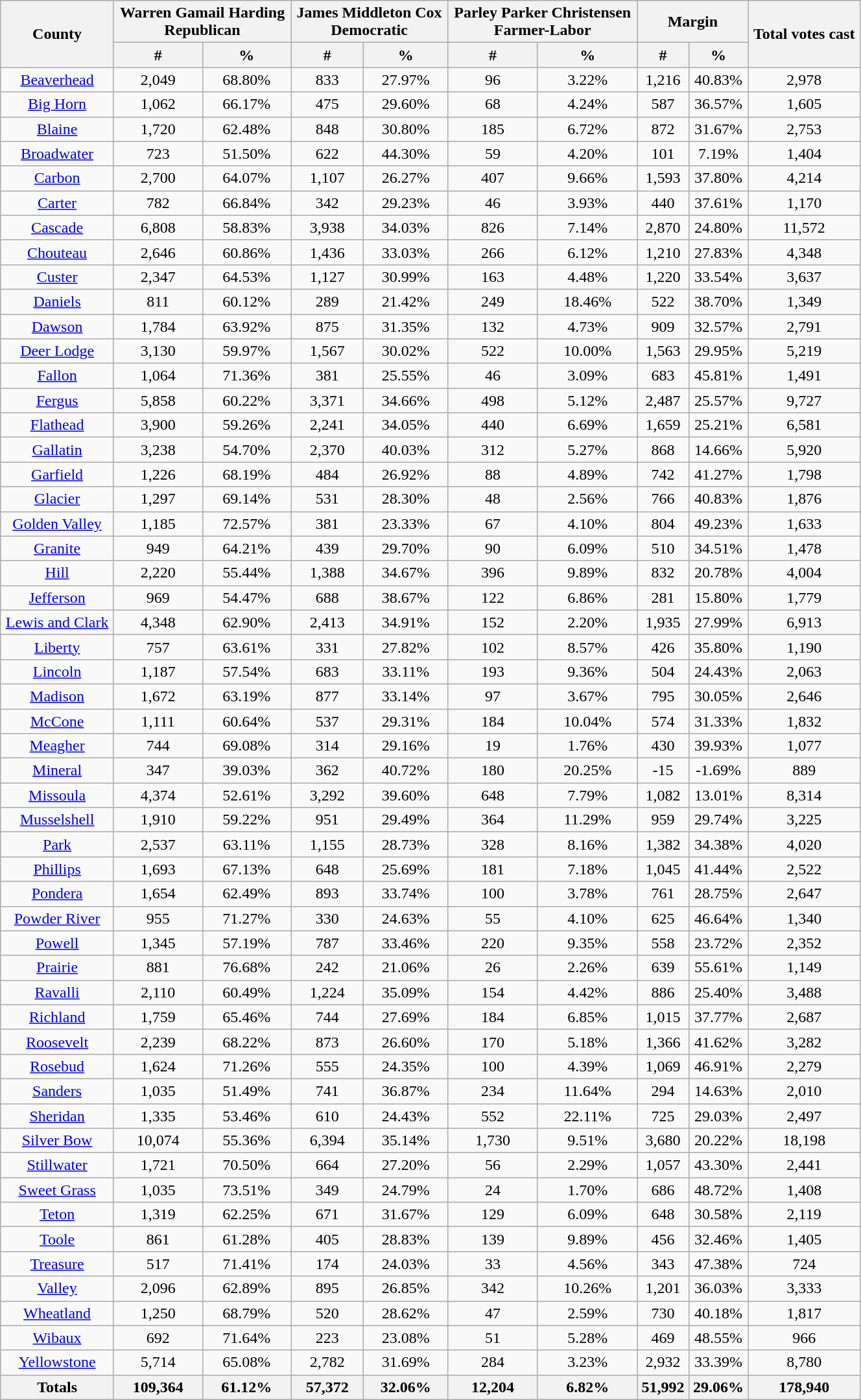<table width="70%"  class="wikitable sortable" style="text-align:center">
<tr>
<th colspan="1" rowspan="2">County</th>
<th style="text-align:center;" colspan="2">Warren Gamail Harding<br>Republican</th>
<th style="text-align:center;" colspan="2">James Middleton Cox<br>Democratic</th>
<th style="text-align:center;" colspan="2">Parley Parker Christensen<br>Farmer-Labor</th>
<th style="text-align:center;" colspan="2">Margin</th>
<th colspan="1" rowspan="2" style="text-align:center;">Total votes cast</th>
</tr>
<tr>
<th style="text-align:center;" data-sort-type="number">#</th>
<th style="text-align:center;" data-sort-type="number">%</th>
<th style="text-align:center;" data-sort-type="number">#</th>
<th style="text-align:center;" data-sort-type="number">%</th>
<th style="text-align:center;" data-sort-type="number">#</th>
<th style="text-align:center;" data-sort-type="number">%</th>
<th style="text-align:center;" data-sort-type="number">#</th>
<th style="text-align:center;" data-sort-type="number">%</th>
</tr>
<tr style="text-align:center;">
<td><a href='#'>Beaverhead</a></td>
<td>2,049</td>
<td>68.80%</td>
<td>833</td>
<td>27.97%</td>
<td>96</td>
<td>3.22%</td>
<td>1,216</td>
<td>40.83%</td>
<td>2,978</td>
</tr>
<tr style="text-align:center;">
<td><a href='#'>Big Horn</a></td>
<td>1,062</td>
<td>66.17%</td>
<td>475</td>
<td>29.60%</td>
<td>68</td>
<td>4.24%</td>
<td>587</td>
<td>36.57%</td>
<td>1,605</td>
</tr>
<tr style="text-align:center;">
<td><a href='#'>Blaine</a></td>
<td>1,720</td>
<td>62.48%</td>
<td>848</td>
<td>30.80%</td>
<td>185</td>
<td>6.72%</td>
<td>872</td>
<td>31.67%</td>
<td>2,753</td>
</tr>
<tr style="text-align:center;">
<td><a href='#'>Broadwater</a></td>
<td>723</td>
<td>51.50%</td>
<td>622</td>
<td>44.30%</td>
<td>59</td>
<td>4.20%</td>
<td>101</td>
<td>7.19%</td>
<td>1,404</td>
</tr>
<tr style="text-align:center;">
<td><a href='#'>Carbon</a></td>
<td>2,700</td>
<td>64.07%</td>
<td>1,107</td>
<td>26.27%</td>
<td>407</td>
<td>9.66%</td>
<td>1,593</td>
<td>37.80%</td>
<td>4,214</td>
</tr>
<tr style="text-align:center;">
<td><a href='#'>Carter</a></td>
<td>782</td>
<td>66.84%</td>
<td>342</td>
<td>29.23%</td>
<td>46</td>
<td>3.93%</td>
<td>440</td>
<td>37.61%</td>
<td>1,170</td>
</tr>
<tr style="text-align:center;">
<td><a href='#'>Cascade</a></td>
<td>6,808</td>
<td>58.83%</td>
<td>3,938</td>
<td>34.03%</td>
<td>826</td>
<td>7.14%</td>
<td>2,870</td>
<td>24.80%</td>
<td>11,572</td>
</tr>
<tr style="text-align:center;">
<td><a href='#'>Chouteau</a></td>
<td>2,646</td>
<td>60.86%</td>
<td>1,436</td>
<td>33.03%</td>
<td>266</td>
<td>6.12%</td>
<td>1,210</td>
<td>27.83%</td>
<td>4,348</td>
</tr>
<tr style="text-align:center;">
<td><a href='#'>Custer</a></td>
<td>2,347</td>
<td>64.53%</td>
<td>1,127</td>
<td>30.99%</td>
<td>163</td>
<td>4.48%</td>
<td>1,220</td>
<td>33.54%</td>
<td>3,637</td>
</tr>
<tr style="text-align:center;">
<td><a href='#'>Daniels</a></td>
<td>811</td>
<td>60.12%</td>
<td>289</td>
<td>21.42%</td>
<td>249</td>
<td>18.46%</td>
<td>522</td>
<td>38.70%</td>
<td>1,349</td>
</tr>
<tr style="text-align:center;">
<td><a href='#'>Dawson</a></td>
<td>1,784</td>
<td>63.92%</td>
<td>875</td>
<td>31.35%</td>
<td>132</td>
<td>4.73%</td>
<td>909</td>
<td>32.57%</td>
<td>2,791</td>
</tr>
<tr style="text-align:center;">
<td><a href='#'>Deer Lodge</a></td>
<td>3,130</td>
<td>59.97%</td>
<td>1,567</td>
<td>30.02%</td>
<td>522</td>
<td>10.00%</td>
<td>1,563</td>
<td>29.95%</td>
<td>5,219</td>
</tr>
<tr style="text-align:center;">
<td><a href='#'>Fallon</a></td>
<td>1,064</td>
<td>71.36%</td>
<td>381</td>
<td>25.55%</td>
<td>46</td>
<td>3.09%</td>
<td>683</td>
<td>45.81%</td>
<td>1,491</td>
</tr>
<tr style="text-align:center;">
<td><a href='#'>Fergus</a></td>
<td>5,858</td>
<td>60.22%</td>
<td>3,371</td>
<td>34.66%</td>
<td>498</td>
<td>5.12%</td>
<td>2,487</td>
<td>25.57%</td>
<td>9,727</td>
</tr>
<tr style="text-align:center;">
<td><a href='#'>Flathead</a></td>
<td>3,900</td>
<td>59.26%</td>
<td>2,241</td>
<td>34.05%</td>
<td>440</td>
<td>6.69%</td>
<td>1,659</td>
<td>25.21%</td>
<td>6,581</td>
</tr>
<tr style="text-align:center;">
<td><a href='#'>Gallatin</a></td>
<td>3,238</td>
<td>54.70%</td>
<td>2,370</td>
<td>40.03%</td>
<td>312</td>
<td>5.27%</td>
<td>868</td>
<td>14.66%</td>
<td>5,920</td>
</tr>
<tr style="text-align:center;">
<td><a href='#'>Garfield</a></td>
<td>1,226</td>
<td>68.19%</td>
<td>484</td>
<td>26.92%</td>
<td>88</td>
<td>4.89%</td>
<td>742</td>
<td>41.27%</td>
<td>1,798</td>
</tr>
<tr style="text-align:center;">
<td><a href='#'>Glacier</a></td>
<td>1,297</td>
<td>69.14%</td>
<td>531</td>
<td>28.30%</td>
<td>48</td>
<td>2.56%</td>
<td>766</td>
<td>40.83%</td>
<td>1,876</td>
</tr>
<tr style="text-align:center;">
<td><a href='#'>Golden Valley</a></td>
<td>1,185</td>
<td>72.57%</td>
<td>381</td>
<td>23.33%</td>
<td>67</td>
<td>4.10%</td>
<td>804</td>
<td>49.23%</td>
<td>1,633</td>
</tr>
<tr style="text-align:center;">
<td><a href='#'>Granite</a></td>
<td>949</td>
<td>64.21%</td>
<td>439</td>
<td>29.70%</td>
<td>90</td>
<td>6.09%</td>
<td>510</td>
<td>34.51%</td>
<td>1,478</td>
</tr>
<tr style="text-align:center;">
<td><a href='#'>Hill</a></td>
<td>2,220</td>
<td>55.44%</td>
<td>1,388</td>
<td>34.67%</td>
<td>396</td>
<td>9.89%</td>
<td>832</td>
<td>20.78%</td>
<td>4,004</td>
</tr>
<tr style="text-align:center;">
<td><a href='#'>Jefferson</a></td>
<td>969</td>
<td>54.47%</td>
<td>688</td>
<td>38.67%</td>
<td>122</td>
<td>6.86%</td>
<td>281</td>
<td>15.80%</td>
<td>1,779</td>
</tr>
<tr style="text-align:center;">
<td><a href='#'>Lewis and Clark</a></td>
<td>4,348</td>
<td>62.90%</td>
<td>2,413</td>
<td>34.91%</td>
<td>152</td>
<td>2.20%</td>
<td>1,935</td>
<td>27.99%</td>
<td>6,913</td>
</tr>
<tr style="text-align:center;">
<td><a href='#'>Liberty</a></td>
<td>757</td>
<td>63.61%</td>
<td>331</td>
<td>27.82%</td>
<td>102</td>
<td>8.57%</td>
<td>426</td>
<td>35.80%</td>
<td>1,190</td>
</tr>
<tr style="text-align:center;">
<td><a href='#'>Lincoln</a></td>
<td>1,187</td>
<td>57.54%</td>
<td>683</td>
<td>33.11%</td>
<td>193</td>
<td>9.36%</td>
<td>504</td>
<td>24.43%</td>
<td>2,063</td>
</tr>
<tr style="text-align:center;">
<td><a href='#'>Madison</a></td>
<td>1,672</td>
<td>63.19%</td>
<td>877</td>
<td>33.14%</td>
<td>97</td>
<td>3.67%</td>
<td>795</td>
<td>30.05%</td>
<td>2,646</td>
</tr>
<tr style="text-align:center;">
<td><a href='#'>McCone</a></td>
<td>1,111</td>
<td>60.64%</td>
<td>537</td>
<td>29.31%</td>
<td>184</td>
<td>10.04%</td>
<td>574</td>
<td>31.33%</td>
<td>1,832</td>
</tr>
<tr style="text-align:center;">
<td><a href='#'>Meagher</a></td>
<td>744</td>
<td>69.08%</td>
<td>314</td>
<td>29.16%</td>
<td>19</td>
<td>1.76%</td>
<td>430</td>
<td>39.93%</td>
<td>1,077</td>
</tr>
<tr style="text-align:center;">
<td><a href='#'>Mineral</a></td>
<td>347</td>
<td>39.03%</td>
<td>362</td>
<td>40.72%</td>
<td>180</td>
<td>20.25%</td>
<td>-15</td>
<td>-1.69%</td>
<td>889</td>
</tr>
<tr style="text-align:center;">
<td><a href='#'>Missoula</a></td>
<td>4,374</td>
<td>52.61%</td>
<td>3,292</td>
<td>39.60%</td>
<td>648</td>
<td>7.79%</td>
<td>1,082</td>
<td>13.01%</td>
<td>8,314</td>
</tr>
<tr style="text-align:center;">
<td><a href='#'>Musselshell</a></td>
<td>1,910</td>
<td>59.22%</td>
<td>951</td>
<td>29.49%</td>
<td>364</td>
<td>11.29%</td>
<td>959</td>
<td>29.74%</td>
<td>3,225</td>
</tr>
<tr style="text-align:center;">
<td><a href='#'>Park</a></td>
<td>2,537</td>
<td>63.11%</td>
<td>1,155</td>
<td>28.73%</td>
<td>328</td>
<td>8.16%</td>
<td>1,382</td>
<td>34.38%</td>
<td>4,020</td>
</tr>
<tr style="text-align:center;">
<td><a href='#'>Phillips</a></td>
<td>1,693</td>
<td>67.13%</td>
<td>648</td>
<td>25.69%</td>
<td>181</td>
<td>7.18%</td>
<td>1,045</td>
<td>41.44%</td>
<td>2,522</td>
</tr>
<tr style="text-align:center;">
<td><a href='#'>Pondera</a></td>
<td>1,654</td>
<td>62.49%</td>
<td>893</td>
<td>33.74%</td>
<td>100</td>
<td>3.78%</td>
<td>761</td>
<td>28.75%</td>
<td>2,647</td>
</tr>
<tr style="text-align:center;">
<td><a href='#'>Powder River</a></td>
<td>955</td>
<td>71.27%</td>
<td>330</td>
<td>24.63%</td>
<td>55</td>
<td>4.10%</td>
<td>625</td>
<td>46.64%</td>
<td>1,340</td>
</tr>
<tr style="text-align:center;">
<td><a href='#'>Powell</a></td>
<td>1,345</td>
<td>57.19%</td>
<td>787</td>
<td>33.46%</td>
<td>220</td>
<td>9.35%</td>
<td>558</td>
<td>23.72%</td>
<td>2,352</td>
</tr>
<tr style="text-align:center;">
<td><a href='#'>Prairie</a></td>
<td>881</td>
<td>76.68%</td>
<td>242</td>
<td>21.06%</td>
<td>26</td>
<td>2.26%</td>
<td>639</td>
<td>55.61%</td>
<td>1,149</td>
</tr>
<tr style="text-align:center;">
<td><a href='#'>Ravalli</a></td>
<td>2,110</td>
<td>60.49%</td>
<td>1,224</td>
<td>35.09%</td>
<td>154</td>
<td>4.42%</td>
<td>886</td>
<td>25.40%</td>
<td>3,488</td>
</tr>
<tr style="text-align:center;">
<td><a href='#'>Richland</a></td>
<td>1,759</td>
<td>65.46%</td>
<td>744</td>
<td>27.69%</td>
<td>184</td>
<td>6.85%</td>
<td>1,015</td>
<td>37.77%</td>
<td>2,687</td>
</tr>
<tr style="text-align:center;">
<td><a href='#'>Roosevelt</a></td>
<td>2,239</td>
<td>68.22%</td>
<td>873</td>
<td>26.60%</td>
<td>170</td>
<td>5.18%</td>
<td>1,366</td>
<td>41.62%</td>
<td>3,282</td>
</tr>
<tr style="text-align:center;">
<td><a href='#'>Rosebud</a></td>
<td>1,624</td>
<td>71.26%</td>
<td>555</td>
<td>24.35%</td>
<td>100</td>
<td>4.39%</td>
<td>1,069</td>
<td>46.91%</td>
<td>2,279</td>
</tr>
<tr style="text-align:center;">
<td><a href='#'>Sanders</a></td>
<td>1,035</td>
<td>51.49%</td>
<td>741</td>
<td>36.87%</td>
<td>234</td>
<td>11.64%</td>
<td>294</td>
<td>14.63%</td>
<td>2,010</td>
</tr>
<tr style="text-align:center;">
<td><a href='#'>Sheridan</a></td>
<td>1,335</td>
<td>53.46%</td>
<td>610</td>
<td>24.43%</td>
<td>552</td>
<td>22.11%</td>
<td>725</td>
<td>29.03%</td>
<td>2,497</td>
</tr>
<tr style="text-align:center;">
<td><a href='#'>Silver Bow</a></td>
<td>10,074</td>
<td>55.36%</td>
<td>6,394</td>
<td>35.14%</td>
<td>1,730</td>
<td>9.51%</td>
<td>3,680</td>
<td>20.22%</td>
<td>18,198</td>
</tr>
<tr style="text-align:center;">
<td><a href='#'>Stillwater</a></td>
<td>1,721</td>
<td>70.50%</td>
<td>664</td>
<td>27.20%</td>
<td>56</td>
<td>2.29%</td>
<td>1,057</td>
<td>43.30%</td>
<td>2,441</td>
</tr>
<tr style="text-align:center;">
<td><a href='#'>Sweet Grass</a></td>
<td>1,035</td>
<td>73.51%</td>
<td>349</td>
<td>24.79%</td>
<td>24</td>
<td>1.70%</td>
<td>686</td>
<td>48.72%</td>
<td>1,408</td>
</tr>
<tr style="text-align:center;">
<td><a href='#'>Teton</a></td>
<td>1,319</td>
<td>62.25%</td>
<td>671</td>
<td>31.67%</td>
<td>129</td>
<td>6.09%</td>
<td>648</td>
<td>30.58%</td>
<td>2,119</td>
</tr>
<tr style="text-align:center;">
<td><a href='#'>Toole</a></td>
<td>861</td>
<td>61.28%</td>
<td>405</td>
<td>28.83%</td>
<td>139</td>
<td>9.89%</td>
<td>456</td>
<td>32.46%</td>
<td>1,405</td>
</tr>
<tr style="text-align:center;">
<td><a href='#'>Treasure</a></td>
<td>517</td>
<td>71.41%</td>
<td>174</td>
<td>24.03%</td>
<td>33</td>
<td>4.56%</td>
<td>343</td>
<td>47.38%</td>
<td>724</td>
</tr>
<tr style="text-align:center;">
<td><a href='#'>Valley</a></td>
<td>2,096</td>
<td>62.89%</td>
<td>895</td>
<td>26.85%</td>
<td>342</td>
<td>10.26%</td>
<td>1,201</td>
<td>36.03%</td>
<td>3,333</td>
</tr>
<tr style="text-align:center;">
<td><a href='#'>Wheatland</a></td>
<td>1,250</td>
<td>68.79%</td>
<td>520</td>
<td>28.62%</td>
<td>47</td>
<td>2.59%</td>
<td>730</td>
<td>40.18%</td>
<td>1,817</td>
</tr>
<tr style="text-align:center;">
<td><a href='#'>Wibaux</a></td>
<td>692</td>
<td>71.64%</td>
<td>223</td>
<td>23.08%</td>
<td>51</td>
<td>5.28%</td>
<td>469</td>
<td>48.55%</td>
<td>966</td>
</tr>
<tr style="text-align:center;">
<td><a href='#'>Yellowstone</a></td>
<td>5,714</td>
<td>65.08%</td>
<td>2,782</td>
<td>31.69%</td>
<td>284</td>
<td>3.23%</td>
<td>2,932</td>
<td>33.39%</td>
<td>8,780</td>
</tr>
<tr style="text-align:center;">
<th>Totals</th>
<th>109,364</th>
<th>61.12%</th>
<th>57,372</th>
<th>32.06%</th>
<th>12,204</th>
<th>6.82%</th>
<th>51,992</th>
<th>29.06%</th>
<th>178,940</th>
</tr>
</table>
